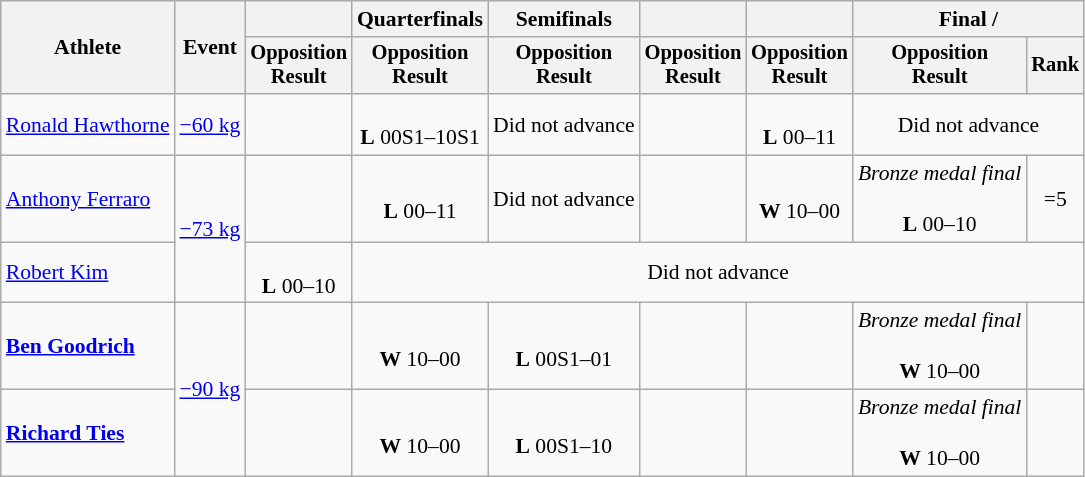<table class="wikitable" style="font-size:90%">
<tr>
<th rowspan="2">Athlete</th>
<th rowspan="2">Event</th>
<th></th>
<th>Quarterfinals</th>
<th>Semifinals</th>
<th></th>
<th></th>
<th colspan="2">Final / </th>
</tr>
<tr style="font-size:95%">
<th>Opposition<br>Result</th>
<th>Opposition<br>Result</th>
<th>Opposition<br>Result</th>
<th>Opposition<br>Result</th>
<th>Opposition<br>Result</th>
<th>Opposition<br>Result</th>
<th>Rank</th>
</tr>
<tr align=center>
<td align=left><a href='#'>Ronald Hawthorne</a></td>
<td align=left><a href='#'>−60 kg</a></td>
<td></td>
<td><br><strong>L</strong> 00S1–10S1</td>
<td>Did not advance</td>
<td></td>
<td><br><strong>L</strong> 00–11</td>
<td colspan=2>Did not advance</td>
</tr>
<tr align=center>
<td align=left><a href='#'>Anthony Ferraro</a></td>
<td align=left rowspan=2><a href='#'>−73 kg</a></td>
<td><br></td>
<td><br><strong>L</strong> 00–11</td>
<td>Did not advance</td>
<td></td>
<td><br><strong>W</strong> 10–00</td>
<td><em>Bronze medal final</em><br><br><strong>L</strong> 00–10</td>
<td>=5</td>
</tr>
<tr align=center>
<td align=left><a href='#'>Robert Kim</a></td>
<td><br><strong>L</strong> 00–10</td>
<td colspan=6>Did not advance</td>
</tr>
<tr align=center>
<td align=left><strong><a href='#'>Ben Goodrich</a></strong></td>
<td align=left rowspan=2><a href='#'>−90 kg</a></td>
<td></td>
<td><br><strong>W</strong> 10–00</td>
<td><br><strong>L</strong> 00S1–01</td>
<td></td>
<td></td>
<td><em>Bronze medal final</em><br><br><strong>W</strong> 10–00</td>
<td></td>
</tr>
<tr align=center>
<td align=left><strong><a href='#'>Richard Ties</a></strong></td>
<td></td>
<td><br><strong>W</strong> 10–00</td>
<td><br><strong>L</strong> 00S1–10</td>
<td></td>
<td></td>
<td><em>Bronze medal final</em><br><br><strong>W</strong> 10–00</td>
<td></td>
</tr>
</table>
